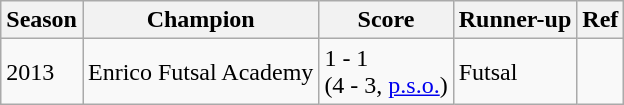<table class="wikitable">
<tr>
<th>Season</th>
<th>Champion</th>
<th>Score</th>
<th>Runner-up</th>
<th>Ref</th>
</tr>
<tr>
<td>2013</td>
<td>Enrico Futsal Academy</td>
<td>1 - 1<br>(4 - 3, <a href='#'>p.s.o.</a>)</td>
<td>Futsal</td>
<td></td>
</tr>
</table>
